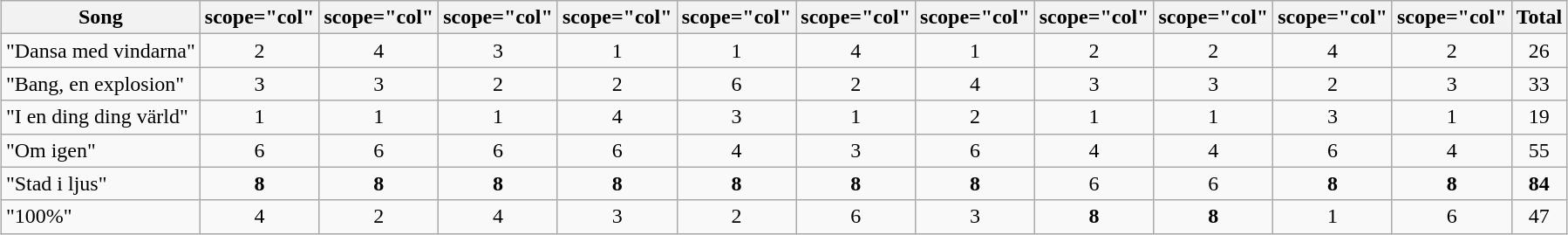<table class="wikitable plainrowheaders" style="margin: 1em auto 1em auto; text-align:center;">
<tr>
<th scope="col">Song</th>
<th>scope="col" </th>
<th>scope="col" </th>
<th>scope="col" </th>
<th>scope="col" </th>
<th>scope="col" </th>
<th>scope="col" </th>
<th>scope="col" </th>
<th>scope="col" </th>
<th>scope="col" </th>
<th>scope="col" </th>
<th>scope="col" </th>
<th scope="col">Total</th>
</tr>
<tr --->
<td align="left">"Dansa med vindarna"</td>
<td>2</td>
<td>4</td>
<td>3</td>
<td>1</td>
<td>1</td>
<td>4</td>
<td>1</td>
<td>2</td>
<td>2</td>
<td>4</td>
<td>2</td>
<td>26</td>
</tr>
<tr --->
<td align="left">"Bang, en explosion"</td>
<td>3</td>
<td>3</td>
<td>2</td>
<td>2</td>
<td>6</td>
<td>2</td>
<td>4</td>
<td>3</td>
<td>3</td>
<td>2</td>
<td>3</td>
<td>33</td>
</tr>
<tr --->
<td align="left">"I en ding ding värld"</td>
<td>1</td>
<td>1</td>
<td>1</td>
<td>4</td>
<td>3</td>
<td>1</td>
<td>2</td>
<td>1</td>
<td>1</td>
<td>3</td>
<td>1</td>
<td>19</td>
</tr>
<tr --->
<td align="left">"Om igen"</td>
<td>6</td>
<td>6</td>
<td>6</td>
<td>6</td>
<td>4</td>
<td>3</td>
<td>6</td>
<td>4</td>
<td>4</td>
<td>6</td>
<td>4</td>
<td>55</td>
</tr>
<tr --->
<td align="left">"Stad i ljus"</td>
<td><strong>8</strong></td>
<td><strong>8</strong></td>
<td><strong>8</strong></td>
<td><strong>8</strong></td>
<td><strong>8</strong></td>
<td><strong>8</strong></td>
<td><strong>8</strong></td>
<td>6</td>
<td>6</td>
<td><strong>8</strong></td>
<td><strong>8</strong></td>
<td><strong>84</strong></td>
</tr>
<tr --->
<td align="left">"100%"</td>
<td>4</td>
<td>2</td>
<td>4</td>
<td>3</td>
<td>2</td>
<td>6</td>
<td>3</td>
<td><strong>8</strong></td>
<td><strong>8</strong></td>
<td>1</td>
<td>6</td>
<td>47</td>
</tr>
</table>
